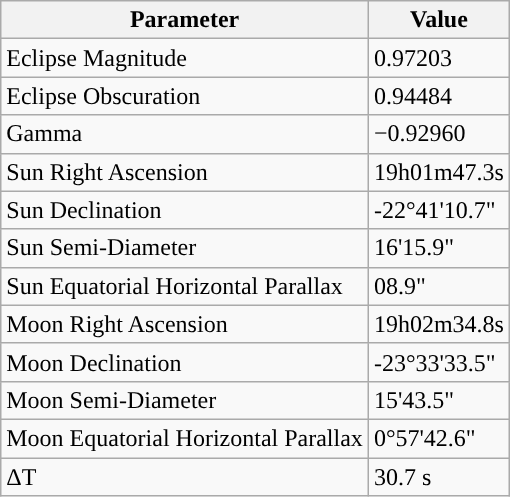<table class="wikitable">
<tr>
<th>Parameter</th>
<th>Value</th>
</tr>
<tr>
<td>Eclipse Magnitude</td>
<td>0.97203</td>
</tr>
<tr>
<td>Eclipse Obscuration</td>
<td>0.94484</td>
</tr>
<tr>
<td>Gamma</td>
<td>−0.92960</td>
</tr>
<tr>
<td>Sun Right Ascension</td>
<td>19h01m47.3s</td>
</tr>
<tr>
<td>Sun Declination</td>
<td>-22°41'10.7"</td>
</tr>
<tr>
<td>Sun Semi-Diameter</td>
<td>16'15.9"</td>
</tr>
<tr>
<td>Sun Equatorial Horizontal Parallax</td>
<td>08.9"</td>
</tr>
<tr>
<td>Moon Right Ascension</td>
<td>19h02m34.8s</td>
</tr>
<tr>
<td>Moon Declination</td>
<td>-23°33'33.5"</td>
</tr>
<tr>
<td>Moon Semi-Diameter</td>
<td>15'43.5"</td>
</tr>
<tr>
<td>Moon Equatorial Horizontal Parallax</td>
<td>0°57'42.6"</td>
</tr>
<tr>
<td>ΔT</td>
<td>30.7 s</td>
</tr>
</table>
